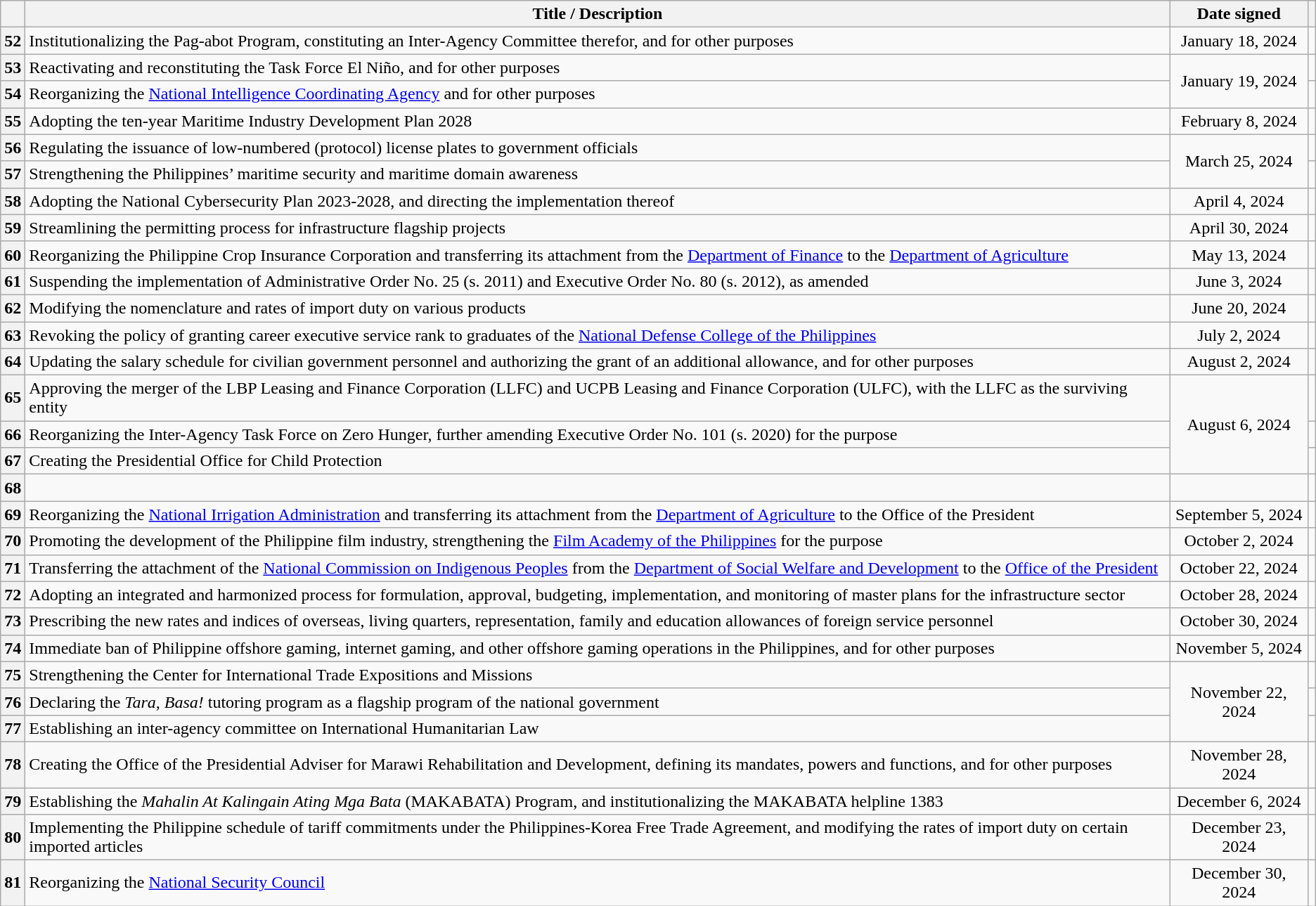<table class="wikitable sortable" style="text-align:center;">
<tr>
<th scope="col"></th>
<th scope="col">Title / Description</th>
<th scope="col">Date signed</th>
<th scope="col" class="unsortable"></th>
</tr>
<tr>
<th scope="row">52</th>
<td style="text-align:left;">Institutionalizing the Pag-abot Program, constituting an Inter-Agency Committee therefor, and for other purposes</td>
<td>January 18, 2024</td>
<td></td>
</tr>
<tr>
<th scope="row">53</th>
<td style="text-align:left;">Reactivating and reconstituting the Task Force El Niño, and for other purposes</td>
<td rowspan="2">January 19, 2024</td>
<td></td>
</tr>
<tr>
<th scope="row">54</th>
<td style="text-align:left;">Reorganizing the <a href='#'>National Intelligence Coordinating Agency</a> and for other purposes</td>
<td></td>
</tr>
<tr>
<th scope="row">55</th>
<td style="text-align:left;">Adopting the ten-year Maritime Industry Development Plan 2028</td>
<td>February 8, 2024</td>
<td></td>
</tr>
<tr>
<th scope="row">56</th>
<td style="text-align:left;">Regulating the issuance of low-numbered (protocol) license plates to government officials</td>
<td rowspan="2">March 25, 2024</td>
<td></td>
</tr>
<tr>
<th scope="row">57</th>
<td style="text-align:left;">Strengthening the Philippines’ maritime security and maritime domain awareness</td>
<td></td>
</tr>
<tr>
<th scope="row">58</th>
<td style="text-align:left;">Adopting the National Cybersecurity Plan 2023-2028, and directing the implementation thereof</td>
<td>April 4, 2024</td>
<td></td>
</tr>
<tr>
<th scope="row">59</th>
<td style="text-align:left;">Streamlining the permitting process for infrastructure flagship projects</td>
<td>April 30, 2024</td>
<td></td>
</tr>
<tr>
<th scope="row">60</th>
<td style="text-align:left;">Reorganizing the Philippine Crop Insurance Corporation and transferring its attachment from the <a href='#'>Department of Finance</a> to the <a href='#'>Department of Agriculture</a></td>
<td>May 13, 2024</td>
<td></td>
</tr>
<tr>
<th scope="row">61</th>
<td style="text-align:left;">Suspending the implementation of Administrative Order No. 25 (s. 2011) and Executive Order No. 80 (s. 2012), as amended</td>
<td>June 3, 2024</td>
<td></td>
</tr>
<tr>
<th scope="row">62</th>
<td style="text-align:left;">Modifying the nomenclature and rates of import duty on various products</td>
<td>June 20, 2024</td>
<td></td>
</tr>
<tr>
<th scope="row">63</th>
<td style="text-align:left;">Revoking the policy of granting career executive service rank to graduates of the <a href='#'>National Defense College of the Philippines</a></td>
<td>July 2, 2024</td>
<td></td>
</tr>
<tr>
<th scope="row">64</th>
<td style="text-align:left;">Updating the salary schedule for civilian government personnel and authorizing the grant of an additional allowance, and for other purposes</td>
<td>August 2, 2024</td>
<td></td>
</tr>
<tr>
<th scope="row">65</th>
<td style="text-align:left;">Approving the merger of the LBP Leasing and Finance Corporation (LLFC) and UCPB Leasing and Finance Corporation (ULFC), with the LLFC as the surviving entity</td>
<td rowspan="3">August 6, 2024</td>
<td></td>
</tr>
<tr>
<th scope="row">66</th>
<td style="text-align:left;">Reorganizing the Inter-Agency Task Force on Zero Hunger, further amending Executive Order No. 101 (s. 2020) for the purpose</td>
<td></td>
</tr>
<tr>
<th scope="row">67</th>
<td style="text-align:left;">Creating the Presidential Office for Child Protection</td>
<td></td>
</tr>
<tr>
<th scope="row">68</th>
<td style="text-align:left;"></td>
<td></td>
<td></td>
</tr>
<tr>
<th scope="row">69</th>
<td style="text-align:left;">Reorganizing the <a href='#'>National Irrigation Administration</a> and transferring its attachment from the <a href='#'>Department of Agriculture</a> to the Office of the President</td>
<td>September 5, 2024</td>
<td></td>
</tr>
<tr>
<th scope="row">70</th>
<td style="text-align:left;">Promoting the development of the Philippine film industry, strengthening the <a href='#'>Film Academy of the Philippines</a> for the purpose</td>
<td>October 2, 2024</td>
<td></td>
</tr>
<tr>
<th scope="row">71</th>
<td style="text-align:left;">Transferring the attachment of the <a href='#'>National Commission on Indigenous Peoples</a> from the <a href='#'>Department of Social Welfare and Development</a> to the <a href='#'>Office of the President</a></td>
<td>October 22, 2024</td>
<td></td>
</tr>
<tr>
<th scope="row">72</th>
<td style="text-align:left;">Adopting an integrated and harmonized process for formulation, approval, budgeting, implementation, and monitoring of master plans for the infrastructure sector</td>
<td>October 28, 2024</td>
<td></td>
</tr>
<tr>
<th scope="row">73</th>
<td style="text-align:left;">Prescribing the new rates and indices of overseas, living quarters, representation, family and education allowances of foreign service personnel</td>
<td>October 30, 2024</td>
<td></td>
</tr>
<tr>
<th scope="row">74</th>
<td style="text-align:left;">Immediate ban of Philippine offshore gaming, internet gaming, and other offshore gaming operations in the Philippines, and for other purposes</td>
<td>November 5, 2024</td>
<td></td>
</tr>
<tr>
<th scope="row">75</th>
<td style="text-align:left;">Strengthening the Center for International Trade Expositions and Missions</td>
<td rowspan="3">November 22, 2024</td>
<td></td>
</tr>
<tr>
<th scope="row">76</th>
<td style="text-align:left;">Declaring the <em>Tara, Basa!</em> tutoring program as a flagship program of the national government</td>
<td></td>
</tr>
<tr>
<th scope="row">77</th>
<td style="text-align:left;">Establishing an inter-agency committee on International Humanitarian Law</td>
<td></td>
</tr>
<tr>
<th scope="row">78</th>
<td style="text-align:left;">Creating the Office of the Presidential Adviser for Marawi Rehabilitation and Development, defining its mandates, powers and functions, and for other purposes</td>
<td>November 28, 2024</td>
<td></td>
</tr>
<tr>
<th scope="row">79</th>
<td style="text-align:left;">Establishing the <em>Mahalin At Kalingain Ating Mga Bata</em> (MAKABATA) Program, and institutionalizing the MAKABATA helpline 1383</td>
<td>December 6, 2024</td>
<td></td>
</tr>
<tr>
<th scope="row">80</th>
<td style="text-align:left;">Implementing the Philippine schedule of tariff commitments under the Philippines-Korea Free Trade Agreement, and modifying the rates of import duty on certain imported articles</td>
<td>December 23, 2024</td>
<td></td>
</tr>
<tr>
<th scope="row">81</th>
<td style="text-align:left;">Reorganizing the <a href='#'>National Security Council</a></td>
<td>December 30, 2024</td>
<td></td>
</tr>
</table>
